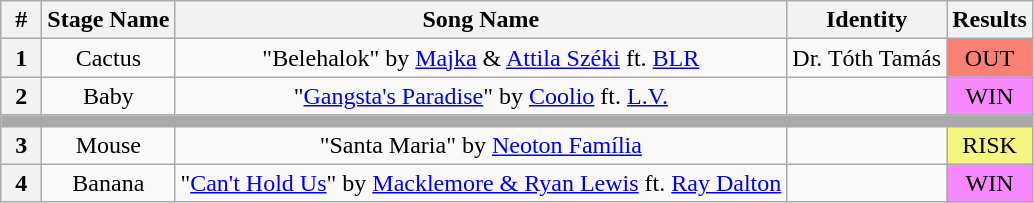<table class="wikitable" style="text-align:center">
<tr>
<th style="width:20px">#</th>
<th>Stage Name</th>
<th>Song Name</th>
<th>Identity</th>
<th>Results</th>
</tr>
<tr>
<th>1</th>
<td>Cactus</td>
<td>"Belehalok" by <a href='#'>Majka</a> & <a href='#'>Attila Széki</a> ft. <a href='#'>BLR</a></td>
<td>Dr. Tóth Tamás</td>
<td bgcolor="salmon">OUT</td>
</tr>
<tr>
<th>2</th>
<td>Baby</td>
<td>"<a href='#'>Gangsta's Paradise</a>" by <a href='#'>Coolio</a> ft. <a href='#'>L.V.</a></td>
<td></td>
<td bgcolor="#f888fd">WIN</td>
</tr>
<tr>
<th ! colspan="5" style="background:darkgrey"></th>
</tr>
<tr>
<th>3</th>
<td>Mouse</td>
<td>"Santa Maria" by <a href='#'>Neoton Família</a></td>
<td></td>
<td bgcolor="#f3f781">RISK</td>
</tr>
<tr>
<th>4</th>
<td>Banana</td>
<td>"<a href='#'>Can't Hold Us</a>" by <a href='#'>Macklemore & Ryan Lewis</a> ft. <a href='#'>Ray Dalton</a></td>
<td></td>
<td bgcolor="#f888fd">WIN</td>
</tr>
</table>
